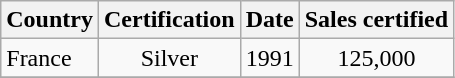<table class="wikitable sortable">
<tr>
<th bgcolor="#ebf5ff">Country</th>
<th bgcolor="#ebf5ff">Certification</th>
<th bgcolor="#ebf5ff">Date</th>
<th bgcolor="#ebf5ff">Sales certified</th>
</tr>
<tr>
<td>France</td>
<td align="center">Silver</td>
<td align="center">1991</td>
<td align="center">125,000</td>
</tr>
<tr>
</tr>
</table>
